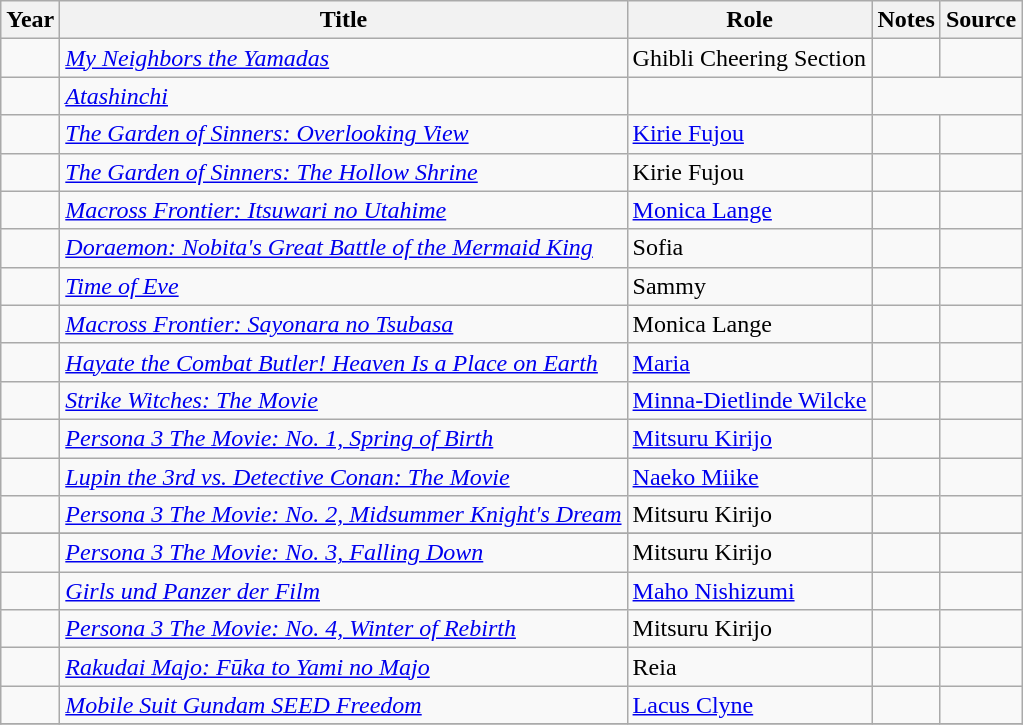<table class="wikitable sortable">
<tr>
<th scope="col">Year</th>
<th scope="col">Title</th>
<th scope="col">Role</th>
<th scope="col" class="unsortable">Notes</th>
<th scope="col" class="unsortable">Source</th>
</tr>
<tr>
<td></td>
<td><em><a href='#'>My Neighbors the Yamadas</a></em></td>
<td>Ghibli Cheering Section</td>
<td></td>
<td></td>
</tr>
<tr>
<td></td>
<td><em><a href='#'>Atashinchi</a></em></td>
<td></td>
</tr>
<tr>
<td></td>
<td><em><a href='#'>The Garden of Sinners: Overlooking View</a></em></td>
<td><a href='#'>Kirie Fujou</a></td>
<td></td>
<td></td>
</tr>
<tr>
<td></td>
<td><em><a href='#'>The Garden of Sinners: The Hollow Shrine</a></em></td>
<td>Kirie Fujou</td>
<td></td>
<td></td>
</tr>
<tr>
<td></td>
<td><em><a href='#'>Macross Frontier: Itsuwari no Utahime</a></em></td>
<td><a href='#'>Monica Lange</a></td>
<td></td>
<td></td>
</tr>
<tr>
<td></td>
<td><em><a href='#'>Doraemon: Nobita's Great Battle of the Mermaid King</a></em></td>
<td>Sofia</td>
<td></td>
<td></td>
</tr>
<tr>
<td></td>
<td><em><a href='#'>Time of Eve</a></em></td>
<td>Sammy</td>
<td></td>
<td></td>
</tr>
<tr>
<td></td>
<td><em><a href='#'>Macross Frontier: Sayonara no Tsubasa</a></em></td>
<td>Monica Lange</td>
<td></td>
<td></td>
</tr>
<tr>
<td></td>
<td><em><a href='#'>Hayate the Combat Butler! Heaven Is a Place on Earth</a></em></td>
<td><a href='#'>Maria</a></td>
<td></td>
<td></td>
</tr>
<tr>
<td></td>
<td><em><a href='#'>Strike Witches: The Movie</a></em></td>
<td><a href='#'>Minna-Dietlinde Wilcke</a></td>
<td></td>
<td></td>
</tr>
<tr>
<td></td>
<td><em><a href='#'>Persona 3 The Movie: No. 1, Spring of Birth</a></em></td>
<td><a href='#'>Mitsuru Kirijo</a></td>
<td></td>
<td></td>
</tr>
<tr>
<td></td>
<td><em><a href='#'>Lupin the 3rd vs. Detective Conan: The Movie</a></em></td>
<td><a href='#'>Naeko Miike</a></td>
<td></td>
<td></td>
</tr>
<tr>
<td></td>
<td><em><a href='#'>Persona 3 The Movie: No. 2, Midsummer Knight's Dream</a></em></td>
<td>Mitsuru Kirijo</td>
<td></td>
<td></td>
</tr>
<tr>
</tr>
<tr>
<td></td>
<td><em><a href='#'>Persona 3 The Movie: No. 3, Falling Down</a></em></td>
<td>Mitsuru Kirijo</td>
<td></td>
<td></td>
</tr>
<tr>
<td></td>
<td><em><a href='#'>Girls und Panzer der Film</a></em></td>
<td><a href='#'>Maho Nishizumi</a></td>
<td></td>
<td></td>
</tr>
<tr>
<td></td>
<td><em><a href='#'>Persona 3 The Movie: No. 4, Winter of Rebirth</a></em></td>
<td>Mitsuru Kirijo</td>
<td></td>
<td></td>
</tr>
<tr>
<td></td>
<td><em><a href='#'>Rakudai Majo: Fūka to Yami no Majo</a></em></td>
<td>Reia</td>
<td></td>
<td></td>
</tr>
<tr>
<td></td>
<td><em><a href='#'>Mobile Suit Gundam SEED Freedom</a></em></td>
<td><a href='#'>Lacus Clyne</a></td>
<td></td>
<td></td>
</tr>
<tr>
</tr>
</table>
